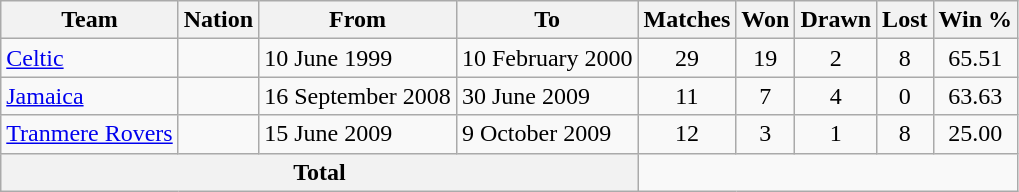<table class="wikitable" style="text-align: center">
<tr>
<th>Team</th>
<th>Nation</th>
<th>From</th>
<th class="unsortable">To</th>
<th>Matches</th>
<th>Won</th>
<th>Drawn</th>
<th>Lost</th>
<th>Win %</th>
</tr>
<tr>
<td align=left><a href='#'>Celtic</a></td>
<td></td>
<td align=left>10 June 1999</td>
<td align=left>10 February 2000</td>
<td>29</td>
<td>19</td>
<td>2</td>
<td>8</td>
<td>65.51</td>
</tr>
<tr>
<td align=left><a href='#'>Jamaica</a></td>
<td></td>
<td align=left>16 September 2008</td>
<td align=left>30 June 2009</td>
<td>11</td>
<td>7</td>
<td>4</td>
<td>0</td>
<td>63.63</td>
</tr>
<tr>
<td align=left><a href='#'>Tranmere Rovers</a></td>
<td></td>
<td align=left>15 June 2009</td>
<td align=left>9 October 2009</td>
<td>12</td>
<td>3</td>
<td>1</td>
<td>8</td>
<td>25.00</td>
</tr>
<tr>
<th colspan="4">Total<br></th>
</tr>
</table>
